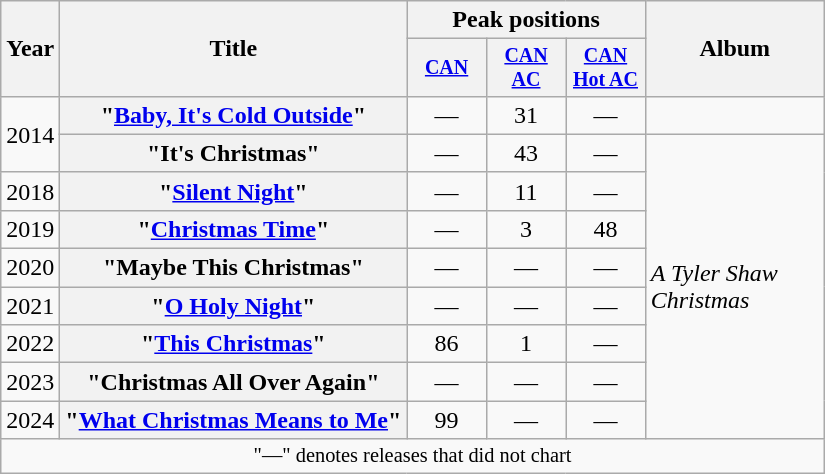<table class="wikitable plainrowheaders" style="text-align:center;">
<tr>
<th rowspan="2" style="width:1em;">Year</th>
<th rowspan="2" style="width:14em;">Title</th>
<th colspan="3">Peak positions</th>
<th rowspan="2" style="width:7em;">Album</th>
</tr>
<tr style="font-size:smaller;">
<th style="width:3.5em;"><a href='#'>CAN</a><br></th>
<th style="width:3.5em;"><a href='#'>CAN AC</a><br></th>
<th style="width:3.5em;"><a href='#'>CAN Hot AC</a><br></th>
</tr>
<tr>
<td rowspan="2">2014</td>
<th scope="row">"<a href='#'>Baby, It's Cold Outside</a>"<br></th>
<td>—</td>
<td>31</td>
<td>—</td>
<td></td>
</tr>
<tr>
<th scope="row">"It's Christmas"</th>
<td>—</td>
<td>43</td>
<td>—</td>
<td align="left" rowspan="8"><em>A Tyler Shaw Christmas</em></td>
</tr>
<tr>
<td>2018</td>
<th scope="row">"<a href='#'>Silent Night</a>"</th>
<td>—</td>
<td>11</td>
<td>—</td>
</tr>
<tr>
<td>2019</td>
<th scope="row">"<a href='#'>Christmas Time</a>"</th>
<td>—</td>
<td>3</td>
<td>48</td>
</tr>
<tr>
<td>2020</td>
<th scope="row">"Maybe This Christmas"</th>
<td>—</td>
<td>—</td>
<td>—</td>
</tr>
<tr>
<td>2021</td>
<th scope="row">"<a href='#'>O Holy Night</a>"<br></th>
<td>—</td>
<td>—</td>
<td>—</td>
</tr>
<tr>
<td>2022</td>
<th scope="row">"<a href='#'>This Christmas</a>"</th>
<td>86</td>
<td>1</td>
<td>—</td>
</tr>
<tr>
<td>2023</td>
<th scope="row">"Christmas All Over Again"</th>
<td>—</td>
<td>—</td>
<td>—</td>
</tr>
<tr>
<td>2024</td>
<th scope="row">"<a href='#'>What Christmas Means to Me</a>"</th>
<td>99</td>
<td>—</td>
<td>—</td>
</tr>
<tr>
<td colspan="7" style="font-size:85%">"—" denotes releases that did not chart</td>
</tr>
</table>
